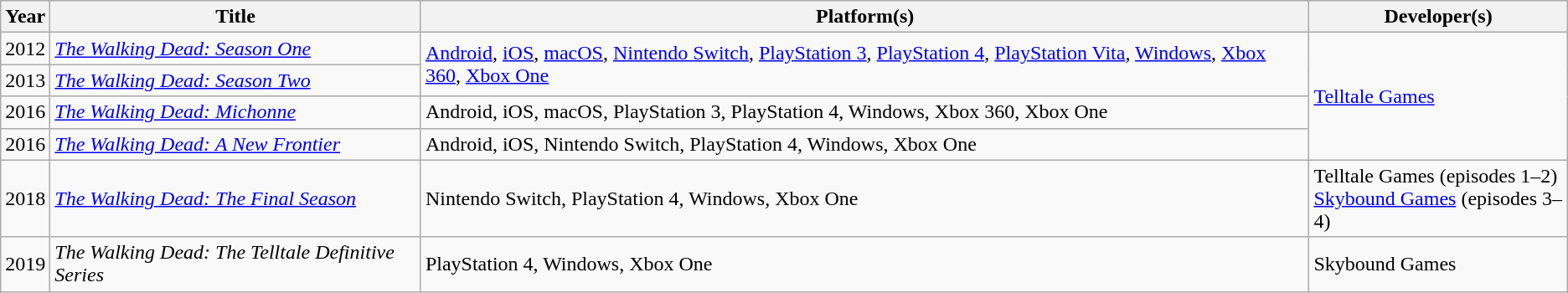<table class="wikitable sortable">
<tr>
<th>Year</th>
<th>Title</th>
<th>Platform(s)</th>
<th>Developer(s)</th>
</tr>
<tr>
<td>2012</td>
<td><em><a href='#'>The Walking Dead: Season One</a></em></td>
<td rowspan="2"><a href='#'>Android</a>, <a href='#'>iOS</a>, <a href='#'>macOS</a>, <a href='#'>Nintendo Switch</a>, <a href='#'>PlayStation 3</a>, <a href='#'>PlayStation 4</a>, <a href='#'>PlayStation Vita</a>, <a href='#'>Windows</a>, <a href='#'>Xbox 360</a>, <a href='#'>Xbox One</a></td>
<td rowspan="4"><a href='#'>Telltale Games</a></td>
</tr>
<tr>
<td>2013</td>
<td><em><a href='#'>The Walking Dead: Season Two</a></em></td>
</tr>
<tr>
<td>2016</td>
<td><em><a href='#'>The Walking Dead: Michonne</a></em></td>
<td>Android, iOS, macOS, PlayStation 3, PlayStation 4, Windows, Xbox 360, Xbox One</td>
</tr>
<tr>
<td>2016</td>
<td><em><a href='#'>The Walking Dead: A New Frontier</a></em></td>
<td>Android, iOS, Nintendo Switch, PlayStation 4, Windows, Xbox One</td>
</tr>
<tr>
<td>2018</td>
<td><em><a href='#'>The Walking Dead: The Final Season</a></em></td>
<td>Nintendo Switch, PlayStation 4, Windows, Xbox One</td>
<td>Telltale Games (episodes 1–2)<br><a href='#'>Skybound Games</a> (episodes 3–4)</td>
</tr>
<tr>
<td>2019</td>
<td><em>The Walking Dead: The Telltale Definitive Series</em></td>
<td>PlayStation 4, Windows, Xbox One</td>
<td>Skybound Games</td>
</tr>
</table>
